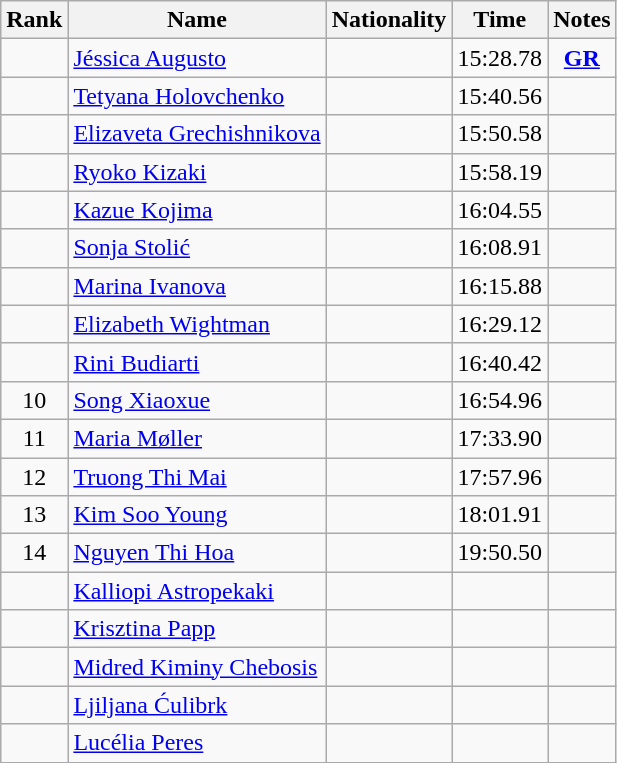<table class="wikitable sortable" style="text-align:center">
<tr>
<th>Rank</th>
<th>Name</th>
<th>Nationality</th>
<th>Time</th>
<th>Notes</th>
</tr>
<tr>
<td></td>
<td align=left><a href='#'>Jéssica Augusto</a></td>
<td align=left></td>
<td>15:28.78</td>
<td><strong><a href='#'>GR</a></strong></td>
</tr>
<tr>
<td></td>
<td align=left><a href='#'>Tetyana Holovchenko</a></td>
<td align=left></td>
<td>15:40.56</td>
<td></td>
</tr>
<tr>
<td></td>
<td align=left><a href='#'>Elizaveta Grechishnikova</a></td>
<td align=left></td>
<td>15:50.58</td>
<td></td>
</tr>
<tr>
<td></td>
<td align=left><a href='#'>Ryoko Kizaki</a></td>
<td align=left></td>
<td>15:58.19</td>
<td></td>
</tr>
<tr>
<td></td>
<td align=left><a href='#'>Kazue Kojima</a></td>
<td align=left></td>
<td>16:04.55</td>
<td></td>
</tr>
<tr>
<td></td>
<td align=left><a href='#'>Sonja Stolić</a></td>
<td align=left></td>
<td>16:08.91</td>
<td></td>
</tr>
<tr>
<td></td>
<td align=left><a href='#'>Marina Ivanova</a></td>
<td align=left></td>
<td>16:15.88</td>
<td></td>
</tr>
<tr>
<td></td>
<td align=left><a href='#'>Elizabeth Wightman</a></td>
<td align=left></td>
<td>16:29.12</td>
<td></td>
</tr>
<tr>
<td></td>
<td align=left><a href='#'>Rini Budiarti</a></td>
<td align=left></td>
<td>16:40.42</td>
<td></td>
</tr>
<tr>
<td>10</td>
<td align=left><a href='#'>Song Xiaoxue</a></td>
<td align=left></td>
<td>16:54.96</td>
<td></td>
</tr>
<tr>
<td>11</td>
<td align=left><a href='#'>Maria Møller</a></td>
<td align=left></td>
<td>17:33.90</td>
<td></td>
</tr>
<tr>
<td>12</td>
<td align=left><a href='#'>Truong Thi Mai</a></td>
<td align=left></td>
<td>17:57.96</td>
<td></td>
</tr>
<tr>
<td>13</td>
<td align=left><a href='#'>Kim Soo Young</a></td>
<td align=left></td>
<td>18:01.91</td>
<td></td>
</tr>
<tr>
<td>14</td>
<td align=left><a href='#'>Nguyen Thi Hoa</a></td>
<td align=left></td>
<td>19:50.50</td>
<td></td>
</tr>
<tr>
<td></td>
<td align=left><a href='#'>Kalliopi Astropekaki</a></td>
<td align=left></td>
<td></td>
<td></td>
</tr>
<tr>
<td></td>
<td align=left><a href='#'>Krisztina Papp</a></td>
<td align=left></td>
<td></td>
<td></td>
</tr>
<tr>
<td></td>
<td align=left><a href='#'>Midred Kiminy Chebosis</a></td>
<td align=left></td>
<td></td>
<td></td>
</tr>
<tr>
<td></td>
<td align=left><a href='#'>Ljiljana Ćulibrk</a></td>
<td align=left></td>
<td></td>
<td></td>
</tr>
<tr>
<td></td>
<td align=left><a href='#'>Lucélia Peres</a></td>
<td align=left></td>
<td></td>
<td></td>
</tr>
</table>
